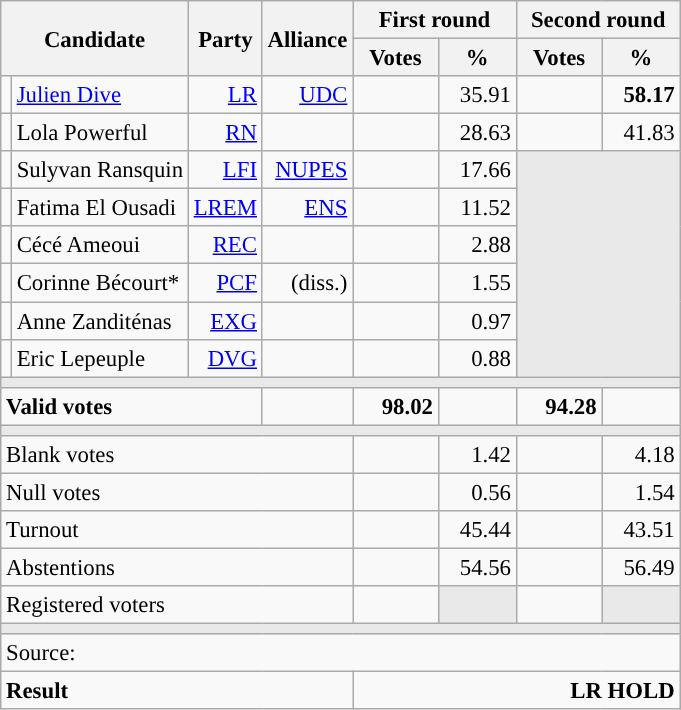<table class="wikitable" style="text-align:right;font-size:95%;">
<tr>
<th colspan="2" rowspan="2">Candidate</th>
<th colspan="1" rowspan="2">Party</th>
<th colspan="1" rowspan="2">Alliance</th>
<th colspan="2">First round</th>
<th colspan="2">Second round</th>
</tr>
<tr>
<th style="width:50px;">Votes</th>
<th style="width:45px;">%</th>
<th style="width:50px;">Votes</th>
<th style="width:45px;">%</th>
</tr>
<tr>
<td style="color:inherit;background:"></td>
<td style="text-align:left;"><a href='#'>Julien Dive</a></td>
<td><a href='#'>LR</a></td>
<td><a href='#'>UDC</a></td>
<td></td>
<td>35.91</td>
<td><strong></strong></td>
<td><strong>58.17</strong></td>
</tr>
<tr>
<td style="color:inherit;background:"></td>
<td style="text-align:left;">Lola Powerful</td>
<td><a href='#'>RN</a></td>
<td></td>
<td></td>
<td>28.63</td>
<td></td>
<td>41.83</td>
</tr>
<tr>
<td style="color:inherit;background:"></td>
<td style="text-align:left;">Sulyvan Ransquin</td>
<td><a href='#'>LFI</a></td>
<td><a href='#'>NUPES</a></td>
<td></td>
<td>17.66</td>
<td colspan="2" rowspan="6" style="background:#E9E9E9;"></td>
</tr>
<tr>
<td style="color:inherit;background:"></td>
<td style="text-align:left;">Fatima El Ousadi</td>
<td><a href='#'>LREM</a></td>
<td><a href='#'>ENS</a></td>
<td></td>
<td>11.52</td>
</tr>
<tr>
<td style="color:inherit;background:"></td>
<td style="text-align:left;">Cécé Ameoui</td>
<td><a href='#'>REC</a></td>
<td></td>
<td></td>
<td>2.88</td>
</tr>
<tr>
<td style="color:inherit;background:"></td>
<td style="text-align:left;">Corinne Bécourt*</td>
<td><a href='#'>PCF</a></td>
<td>(diss.)</td>
<td></td>
<td>1.55</td>
</tr>
<tr>
<td style="color:inherit;background:"></td>
<td style="text-align:left;">Anne Zanditénas</td>
<td><a href='#'>EXG</a></td>
<td></td>
<td></td>
<td>0.97</td>
</tr>
<tr>
<td style="color:inherit;background:"></td>
<td style="text-align:left;">Eric Lepeuple</td>
<td><a href='#'>DVG</a></td>
<td></td>
<td></td>
<td>0.88</td>
</tr>
<tr>
<td colspan="8" style="background:#E9E9E9;"></td>
</tr>
<tr style="font-weight:bold;">
<td colspan="3" style="text-align:left;">Valid votes</td>
<td></td>
<td>98.02</td>
<td></td>
<td>94.28</td>
</tr>
<tr>
<td colspan="8" style="background:#E9E9E9;"></td>
</tr>
<tr>
<td colspan="4" style="text-align:left;">Blank votes</td>
<td></td>
<td>1.42</td>
<td></td>
<td>4.18</td>
</tr>
<tr>
<td colspan="4" style="text-align:left;">Null votes</td>
<td></td>
<td>0.56</td>
<td></td>
<td>1.54</td>
</tr>
<tr>
<td colspan="4" style="text-align:left;">Turnout</td>
<td></td>
<td>45.44</td>
<td></td>
<td>43.51</td>
</tr>
<tr>
<td colspan="4" style="text-align:left;">Abstentions</td>
<td></td>
<td>54.56</td>
<td></td>
<td>56.49</td>
</tr>
<tr>
<td colspan="4" style="text-align:left;">Registered voters</td>
<td></td>
<td style="background:#E9E9E9;"></td>
<td></td>
<td style="background:#E9E9E9;"></td>
</tr>
<tr>
<td colspan="8" style="background:#E9E9E9;"></td>
</tr>
<tr>
<td colspan="8" style="text-align:left;">Source: </td>
</tr>
<tr style="font-weight:bold">
<td colspan="4" style="text-align:left;">Result</td>
<td colspan="4" style="background-color:">LR HOLD</td>
</tr>
</table>
